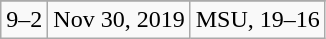<table class="wikitable">
<tr align="center">
</tr>
<tr align="center">
<td>9–2</td>
<td>Nov 30, 2019</td>
<td>MSU, 19–16</td>
</tr>
</table>
